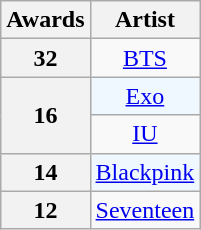<table class="wikitable plainrowheaders" style="text-align:center">
<tr>
<th scope="col">Awards</th>
<th scope="col">Artist</th>
</tr>
<tr>
<th scope="row" style="text-align:center">32</th>
<td><a href='#'>BTS</a></td>
</tr>
<tr>
<th scope="row" style="text-align:center" rowspan="2">16</th>
<td style="background:#F0F8FF"><a href='#'>Exo</a></td>
</tr>
<tr>
<td><a href='#'>IU</a></td>
</tr>
<tr>
<th scope="row" style="text-align:center">14</th>
<td style="background:#F0F8FF"><a href='#'>Blackpink</a></td>
</tr>
<tr>
<th scope="row" style="text-align:center">12</th>
<td><a href='#'>Seventeen</a></td>
</tr>
</table>
